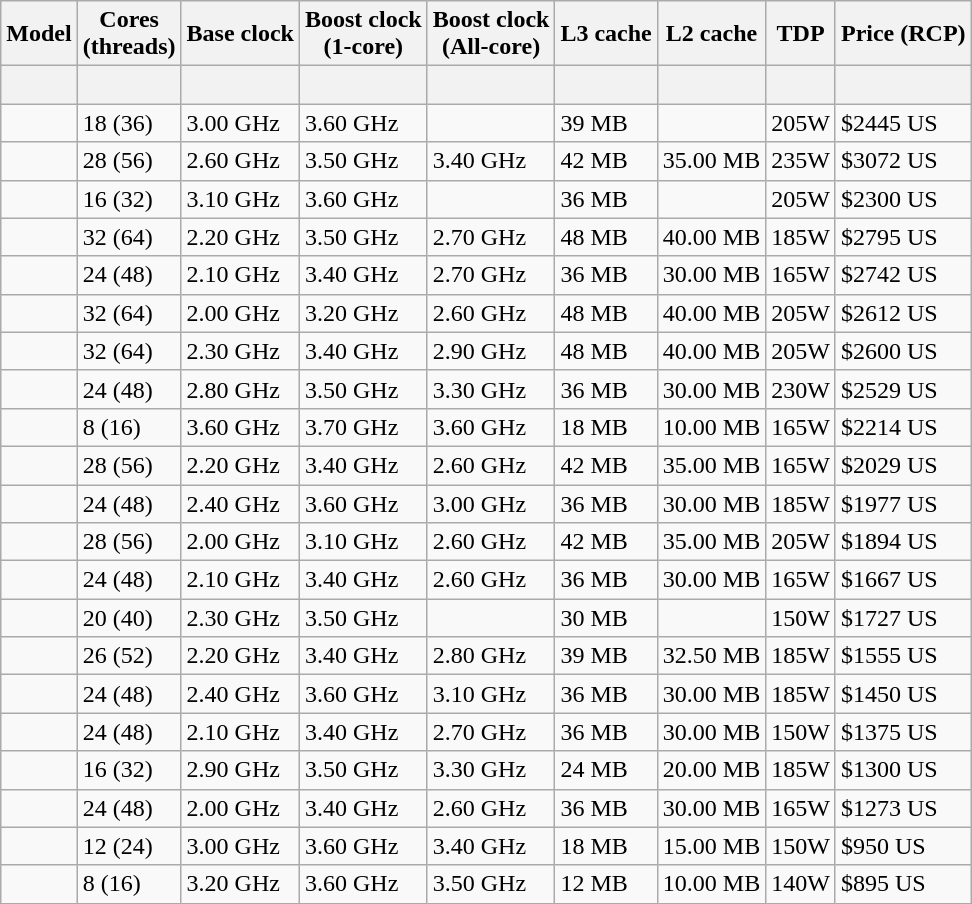<table class="mw-datatable wikitable sortable">
<tr>
<th>Model</th>
<th>Cores<br>(threads)</th>
<th>Base clock</th>
<th>Boost clock<br>(1-core)</th>
<th>Boost clock<br>(All-core)</th>
<th>L3 cache</th>
<th>L2 cache</th>
<th>TDP</th>
<th>Price (RCP)</th>
</tr>
<tr>
<th style="background-position:center"><br></th>
<th style="background-position:center"></th>
<th style="background-position:center"></th>
<th style="background-position:center"></th>
<th style="background-position:center"></th>
<th style="background-position:center"></th>
<th style="background-position:center"></th>
<th style="background-position:center"></th>
<th style="background-position:center"></th>
</tr>
<tr>
<td></td>
<td>18 (36)</td>
<td>3.00 GHz</td>
<td>3.60 GHz</td>
<td></td>
<td>39 MB</td>
<td></td>
<td>205W</td>
<td>$2445 US</td>
</tr>
<tr>
<td></td>
<td>28 (56)</td>
<td>2.60 GHz</td>
<td>3.50 GHz</td>
<td>3.40 GHz</td>
<td>42 MB</td>
<td>35.00 MB</td>
<td>235W</td>
<td>$3072 US</td>
</tr>
<tr>
<td></td>
<td>16 (32)</td>
<td>3.10 GHz</td>
<td>3.60 GHz</td>
<td></td>
<td>36 MB</td>
<td></td>
<td>205W</td>
<td>$2300 US</td>
</tr>
<tr>
<td></td>
<td>32 (64)</td>
<td>2.20 GHz</td>
<td>3.50 GHz</td>
<td>2.70 GHz</td>
<td>48 MB</td>
<td>40.00 MB</td>
<td>185W</td>
<td>$2795 US</td>
</tr>
<tr>
<td></td>
<td>24 (48)</td>
<td>2.10 GHz</td>
<td>3.40 GHz</td>
<td>2.70 GHz</td>
<td>36 MB</td>
<td>30.00 MB</td>
<td>165W</td>
<td>$2742 US</td>
</tr>
<tr>
<td></td>
<td>32 (64)</td>
<td>2.00 GHz</td>
<td>3.20 GHz</td>
<td>2.60 GHz</td>
<td>48 MB</td>
<td>40.00 MB</td>
<td>205W</td>
<td>$2612 US</td>
</tr>
<tr>
<td></td>
<td>32 (64)</td>
<td>2.30 GHz</td>
<td>3.40 GHz</td>
<td>2.90 GHz</td>
<td>48 MB</td>
<td>40.00 MB</td>
<td>205W</td>
<td>$2600 US</td>
</tr>
<tr>
<td></td>
<td>24 (48)</td>
<td>2.80 GHz</td>
<td>3.50 GHz</td>
<td>3.30 GHz</td>
<td>36 MB</td>
<td>30.00 MB</td>
<td>230W</td>
<td>$2529 US</td>
</tr>
<tr>
<td></td>
<td>8 (16)</td>
<td>3.60 GHz</td>
<td>3.70 GHz</td>
<td>3.60 GHz</td>
<td>18 MB</td>
<td>10.00 MB</td>
<td>165W</td>
<td>$2214 US</td>
</tr>
<tr>
<td></td>
<td>28 (56)</td>
<td>2.20 GHz</td>
<td>3.40 GHz</td>
<td>2.60 GHz</td>
<td>42 MB</td>
<td>35.00 MB</td>
<td>165W</td>
<td>$2029 US</td>
</tr>
<tr>
<td></td>
<td>24 (48)</td>
<td>2.40 GHz</td>
<td>3.60 GHz</td>
<td>3.00 GHz</td>
<td>36 MB</td>
<td>30.00 MB</td>
<td>185W</td>
<td>$1977 US</td>
</tr>
<tr>
<td></td>
<td>28 (56)</td>
<td>2.00 GHz</td>
<td>3.10 GHz</td>
<td>2.60 GHz</td>
<td>42 MB</td>
<td>35.00 MB</td>
<td>205W</td>
<td>$1894 US</td>
</tr>
<tr>
<td></td>
<td>24 (48)</td>
<td>2.10 GHz</td>
<td>3.40 GHz</td>
<td>2.60 GHz</td>
<td>36 MB</td>
<td>30.00 MB</td>
<td>165W</td>
<td>$1667 US</td>
</tr>
<tr>
<td></td>
<td>20 (40)</td>
<td>2.30 GHz</td>
<td>3.50 GHz</td>
<td></td>
<td>30 MB</td>
<td></td>
<td>150W</td>
<td>$1727 US</td>
</tr>
<tr>
<td></td>
<td>26 (52)</td>
<td>2.20 GHz</td>
<td>3.40 GHz</td>
<td>2.80 GHz</td>
<td>39 MB</td>
<td>32.50 MB</td>
<td>185W</td>
<td>$1555 US</td>
</tr>
<tr>
<td></td>
<td>24 (48)</td>
<td>2.40 GHz</td>
<td>3.60 GHz</td>
<td>3.10 GHz</td>
<td>36 MB</td>
<td>30.00 MB</td>
<td>185W</td>
<td>$1450 US</td>
</tr>
<tr>
<td></td>
<td>24 (48)</td>
<td>2.10 GHz</td>
<td>3.40 GHz</td>
<td>2.70 GHz</td>
<td>36 MB</td>
<td>30.00 MB</td>
<td>150W</td>
<td>$1375 US</td>
</tr>
<tr>
<td></td>
<td>16 (32)</td>
<td>2.90 GHz</td>
<td>3.50 GHz</td>
<td>3.30 GHz</td>
<td>24 MB</td>
<td>20.00 MB</td>
<td>185W</td>
<td>$1300 US</td>
</tr>
<tr>
<td></td>
<td>24 (48)</td>
<td>2.00 GHz</td>
<td>3.40 GHz</td>
<td>2.60 GHz</td>
<td>36 MB</td>
<td>30.00 MB</td>
<td>165W</td>
<td>$1273 US</td>
</tr>
<tr>
<td></td>
<td>12 (24)</td>
<td>3.00 GHz</td>
<td>3.60 GHz</td>
<td>3.40 GHz</td>
<td>18 MB</td>
<td>15.00 MB</td>
<td>150W</td>
<td>$950 US</td>
</tr>
<tr>
<td></td>
<td>8 (16)</td>
<td>3.20 GHz</td>
<td>3.60 GHz</td>
<td>3.50 GHz</td>
<td>12 MB</td>
<td>10.00 MB</td>
<td>140W</td>
<td>$895 US</td>
</tr>
</table>
